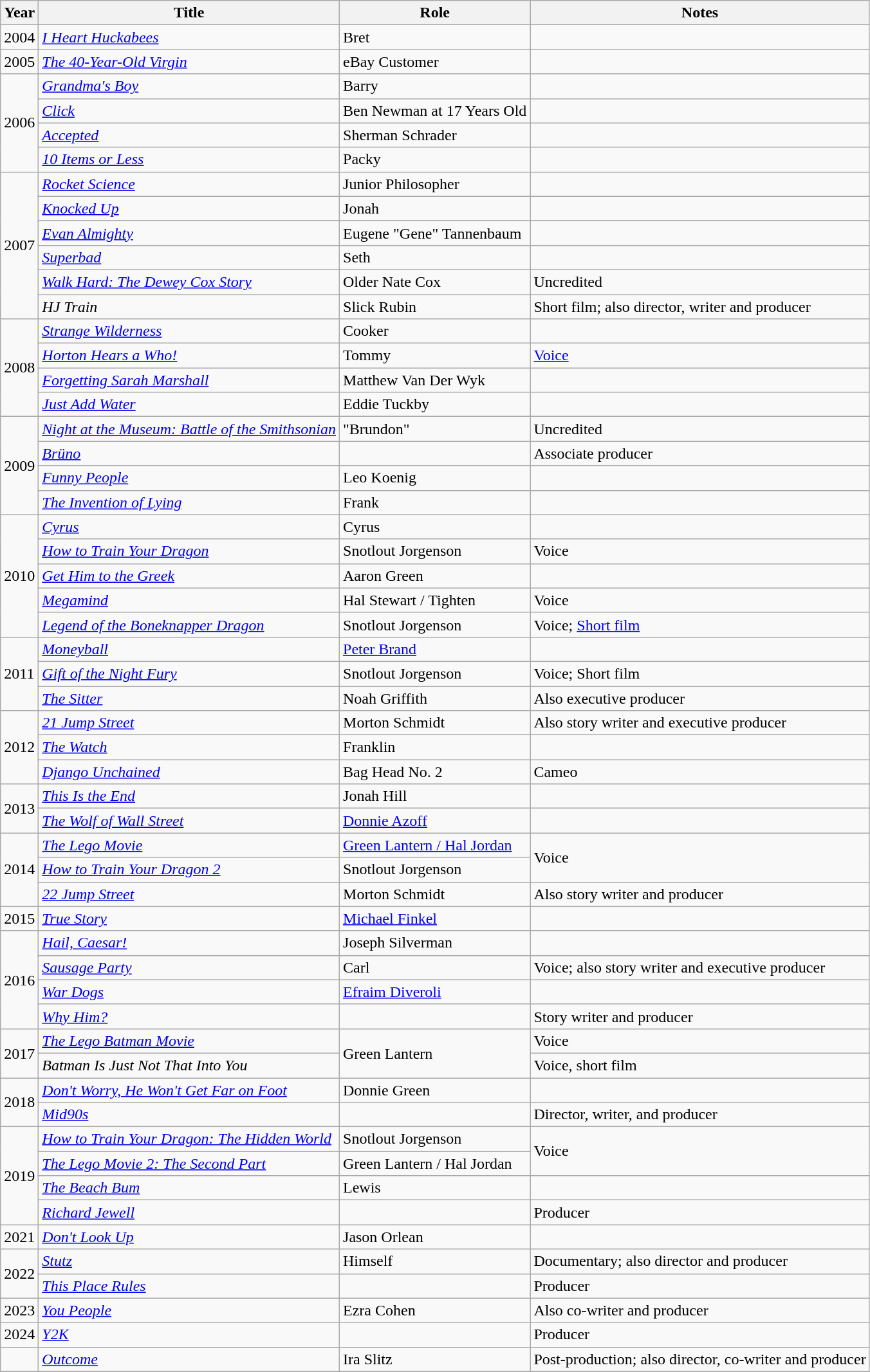<table class="wikitable sortable">
<tr>
<th>Year</th>
<th>Title</th>
<th>Role</th>
<th class=unsortable>Notes</th>
</tr>
<tr>
<td>2004</td>
<td><em><a href='#'>I Heart Huckabees</a></em></td>
<td>Bret</td>
<td></td>
</tr>
<tr>
<td>2005</td>
<td><em><a href='#'>The 40-Year-Old Virgin</a></em></td>
<td>eBay Customer</td>
<td></td>
</tr>
<tr>
<td rowspan="4">2006</td>
<td><em><a href='#'>Grandma's Boy</a></em></td>
<td>Barry</td>
<td></td>
</tr>
<tr>
<td><em><a href='#'>Click</a></em></td>
<td>Ben Newman at 17 Years Old</td>
<td></td>
</tr>
<tr>
<td><em><a href='#'>Accepted</a></em></td>
<td>Sherman Schrader</td>
<td></td>
</tr>
<tr>
<td><em><a href='#'>10 Items or Less</a></em></td>
<td>Packy</td>
<td></td>
</tr>
<tr>
<td rowspan="6">2007</td>
<td><em><a href='#'>Rocket Science</a></em></td>
<td>Junior Philosopher</td>
<td></td>
</tr>
<tr>
<td><em><a href='#'>Knocked Up</a></em></td>
<td>Jonah</td>
<td></td>
</tr>
<tr>
<td><em><a href='#'>Evan Almighty</a></em></td>
<td>Eugene "Gene" Tannenbaum</td>
<td></td>
</tr>
<tr>
<td><em><a href='#'>Superbad</a></em></td>
<td>Seth</td>
<td></td>
</tr>
<tr>
<td><em><a href='#'>Walk Hard: The Dewey Cox Story</a></em></td>
<td>Older Nate Cox</td>
<td>Uncredited</td>
</tr>
<tr>
<td><em>HJ Train</em></td>
<td>Slick Rubin</td>
<td>Short film; also director, writer and producer</td>
</tr>
<tr>
<td rowspan="4">2008</td>
<td><em><a href='#'>Strange Wilderness</a></em></td>
<td>Cooker</td>
<td></td>
</tr>
<tr>
<td><em><a href='#'>Horton Hears a Who!</a></em></td>
<td>Tommy</td>
<td><a href='#'>Voice</a></td>
</tr>
<tr>
<td><em><a href='#'>Forgetting Sarah Marshall</a></em></td>
<td>Matthew Van Der Wyk</td>
<td></td>
</tr>
<tr>
<td><em><a href='#'>Just Add Water</a></em></td>
<td>Eddie Tuckby</td>
<td></td>
</tr>
<tr>
<td rowspan="4">2009</td>
<td><em><a href='#'>Night at the Museum: Battle of the Smithsonian</a></em></td>
<td>"Brundon"</td>
<td>Uncredited</td>
</tr>
<tr>
<td><em><a href='#'>Brüno</a></em></td>
<td></td>
<td>Associate producer</td>
</tr>
<tr>
<td><em><a href='#'>Funny People</a></em></td>
<td>Leo Koenig</td>
<td></td>
</tr>
<tr>
<td><em><a href='#'>The Invention of Lying</a></em></td>
<td>Frank</td>
<td></td>
</tr>
<tr>
<td rowspan="5">2010</td>
<td><em><a href='#'>Cyrus</a></em></td>
<td>Cyrus</td>
<td></td>
</tr>
<tr>
<td><em><a href='#'>How to Train Your Dragon</a></em></td>
<td>Snotlout Jorgenson</td>
<td>Voice</td>
</tr>
<tr>
<td><em><a href='#'>Get Him to the Greek</a></em></td>
<td>Aaron Green</td>
<td></td>
</tr>
<tr>
<td><em><a href='#'>Megamind</a></em></td>
<td>Hal Stewart / Tighten</td>
<td>Voice</td>
</tr>
<tr>
<td><em><a href='#'>Legend of the Boneknapper Dragon</a></em></td>
<td>Snotlout Jorgenson</td>
<td>Voice; <a href='#'>Short film</a></td>
</tr>
<tr>
<td rowspan="3">2011</td>
<td><em><a href='#'>Moneyball</a></em></td>
<td><a href='#'>Peter Brand</a></td>
<td></td>
</tr>
<tr>
<td><em><a href='#'>Gift of the Night Fury</a></em></td>
<td>Snotlout Jorgenson</td>
<td>Voice; Short film</td>
</tr>
<tr>
<td><em><a href='#'>The Sitter</a></em></td>
<td>Noah Griffith</td>
<td>Also executive producer</td>
</tr>
<tr>
<td rowspan="3">2012</td>
<td><em><a href='#'>21 Jump Street</a></em></td>
<td>Morton Schmidt</td>
<td>Also story writer and executive producer</td>
</tr>
<tr>
<td><em><a href='#'>The Watch</a></em></td>
<td>Franklin</td>
<td></td>
</tr>
<tr>
<td><em><a href='#'>Django Unchained</a></em></td>
<td>Bag Head No. 2</td>
<td>Cameo</td>
</tr>
<tr>
<td rowspan="2">2013</td>
<td><em><a href='#'>This Is the End</a></em></td>
<td>Jonah Hill</td>
<td></td>
</tr>
<tr>
<td><em><a href='#'>The Wolf of Wall Street</a></em></td>
<td><a href='#'>Donnie Azoff</a></td>
<td></td>
</tr>
<tr>
<td rowspan="3">2014</td>
<td><em><a href='#'>The Lego Movie</a></em></td>
<td><a href='#'>Green Lantern / Hal Jordan</a></td>
<td rowspan="2">Voice</td>
</tr>
<tr>
<td><em><a href='#'>How to Train Your Dragon 2</a></em></td>
<td>Snotlout Jorgenson</td>
</tr>
<tr>
<td><em><a href='#'>22 Jump Street</a></em></td>
<td>Morton Schmidt</td>
<td>Also story writer and producer</td>
</tr>
<tr>
<td>2015</td>
<td><em><a href='#'>True Story</a></em></td>
<td><a href='#'>Michael Finkel</a></td>
<td></td>
</tr>
<tr>
<td rowspan="4">2016</td>
<td><em><a href='#'>Hail, Caesar!</a></em></td>
<td>Joseph Silverman</td>
<td></td>
</tr>
<tr>
<td><em><a href='#'>Sausage Party</a></em></td>
<td>Carl</td>
<td>Voice; also story writer and executive producer</td>
</tr>
<tr>
<td><em><a href='#'>War Dogs</a></em></td>
<td><a href='#'>Efraim Diveroli</a></td>
<td></td>
</tr>
<tr>
<td><em><a href='#'>Why Him?</a></em></td>
<td></td>
<td>Story writer and producer</td>
</tr>
<tr>
<td rowspan="2">2017</td>
<td><em><a href='#'>The Lego Batman Movie</a></em></td>
<td rowspan="2">Green Lantern</td>
<td>Voice</td>
</tr>
<tr>
<td><em>Batman Is Just Not That Into You</em></td>
<td>Voice, short film</td>
</tr>
<tr>
<td rowspan="2">2018</td>
<td><em><a href='#'>Don't Worry, He Won't Get Far on Foot</a></em></td>
<td>Donnie Green</td>
<td></td>
</tr>
<tr>
<td><em><a href='#'>Mid90s</a></em></td>
<td></td>
<td>Director, writer, and producer</td>
</tr>
<tr>
<td rowspan="4">2019</td>
<td><em><a href='#'>How to Train Your Dragon: The Hidden World</a></em></td>
<td>Snotlout Jorgenson</td>
<td rowspan="2">Voice</td>
</tr>
<tr>
<td><em><a href='#'>The Lego Movie 2: The Second Part</a></em></td>
<td>Green Lantern / Hal Jordan</td>
</tr>
<tr>
<td><em><a href='#'>The Beach Bum</a></em></td>
<td>Lewis</td>
<td></td>
</tr>
<tr>
<td><em><a href='#'>Richard Jewell</a></em></td>
<td></td>
<td>Producer</td>
</tr>
<tr>
<td>2021</td>
<td><em><a href='#'>Don't Look Up</a></em></td>
<td>Jason Orlean</td>
<td></td>
</tr>
<tr>
<td rowspan="2">2022</td>
<td><em><a href='#'>Stutz</a></em></td>
<td>Himself</td>
<td>Documentary; also director and producer</td>
</tr>
<tr>
<td><em><a href='#'>This Place Rules</a></em></td>
<td></td>
<td>Producer</td>
</tr>
<tr>
<td>2023</td>
<td><em><a href='#'>You People</a></em></td>
<td>Ezra Cohen</td>
<td>Also co-writer and producer</td>
</tr>
<tr>
<td>2024</td>
<td><em><a href='#'>Y2K</a></em></td>
<td></td>
<td>Producer</td>
</tr>
<tr>
<td></td>
<td><em><a href='#'>Outcome</a></em></td>
<td>Ira Slitz</td>
<td>Post-production; also director, co-writer and producer</td>
</tr>
<tr>
</tr>
</table>
